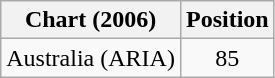<table class="wikitable">
<tr>
<th>Chart (2006)</th>
<th>Position</th>
</tr>
<tr>
<td>Australia (ARIA)</td>
<td style="text-align:center;">85</td>
</tr>
</table>
